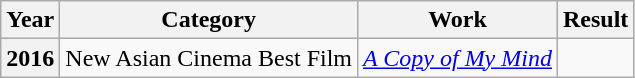<table class="wikitable plainrowheaders sortable">
<tr>
<th>Year</th>
<th>Category</th>
<th>Work</th>
<th>Result</th>
</tr>
<tr>
<th>2016</th>
<td>New Asian Cinema Best Film</td>
<td><em><a href='#'>A Copy of My Mind</a></em></td>
<td></td>
</tr>
</table>
